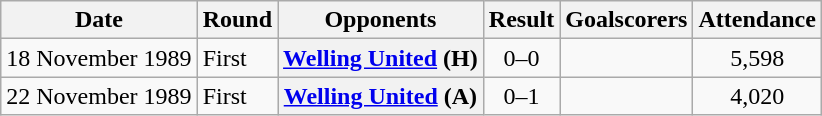<table class="wikitable plainrowheaders sortable">
<tr>
<th scope=col>Date</th>
<th scope=col>Round</th>
<th scope=col>Opponents</th>
<th scope=col>Result</th>
<th scope=col class=unsortable>Goalscorers</th>
<th scope=col>Attendance</th>
</tr>
<tr>
<td>18 November 1989</td>
<td>First</td>
<th scope=row><a href='#'>Welling United</a> (H)</th>
<td align=center>0–0</td>
<td></td>
<td align=center>5,598</td>
</tr>
<tr>
<td>22 November 1989</td>
<td>First</td>
<th scope=row><a href='#'>Welling United</a> (A)</th>
<td align=center>0–1</td>
<td></td>
<td align=center>4,020</td>
</tr>
</table>
